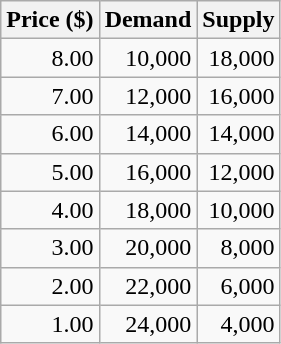<table class="wikitable">
<tr>
<th>Price ($)</th>
<th>Demand</th>
<th>Supply</th>
</tr>
<tr>
<td align="right">8.00</td>
<td align="right">10,000</td>
<td align="right">18,000</td>
</tr>
<tr>
<td align="right">7.00</td>
<td align="right">12,000</td>
<td align="right">16,000</td>
</tr>
<tr>
<td align="right">6.00</td>
<td align="right">14,000</td>
<td align="right">14,000</td>
</tr>
<tr>
<td align="right">5.00</td>
<td align="right">16,000</td>
<td align="right">12,000</td>
</tr>
<tr>
<td align="right">4.00</td>
<td align="right">18,000</td>
<td align="right">10,000</td>
</tr>
<tr>
<td align="right">3.00</td>
<td align="right">20,000</td>
<td align="right">8,000</td>
</tr>
<tr>
<td align="right">2.00</td>
<td align="right">22,000</td>
<td align="right">6,000</td>
</tr>
<tr>
<td align="right">1.00</td>
<td align="right">24,000</td>
<td align="right">4,000</td>
</tr>
</table>
